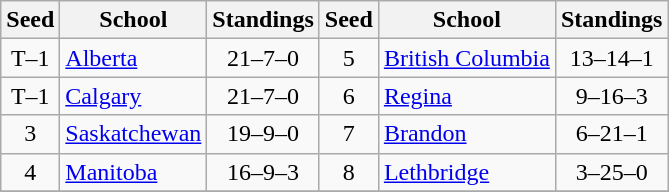<table class="wikitable">
<tr>
<th>Seed</th>
<th width:120px">School</th>
<th>Standings</th>
<th>Seed</th>
<th width:120px">School</th>
<th>Standings</th>
</tr>
<tr>
<td align=center>T–1</td>
<td><a href='#'>Alberta</a></td>
<td align=center>21–7–0</td>
<td align=center>5</td>
<td><a href='#'>British Columbia</a></td>
<td align=center>13–14–1</td>
</tr>
<tr>
<td align=center>T–1</td>
<td><a href='#'>Calgary</a></td>
<td align=center>21–7–0</td>
<td align=center>6</td>
<td><a href='#'>Regina</a></td>
<td align=center>9–16–3</td>
</tr>
<tr>
<td align=center>3</td>
<td><a href='#'>Saskatchewan</a></td>
<td align=center>19–9–0</td>
<td align=center>7</td>
<td><a href='#'>Brandon</a></td>
<td align=center>6–21–1</td>
</tr>
<tr>
<td align=center>4</td>
<td><a href='#'>Manitoba</a></td>
<td align=center>16–9–3</td>
<td align=center>8</td>
<td><a href='#'>Lethbridge</a></td>
<td align=center>3–25–0</td>
</tr>
<tr>
</tr>
</table>
